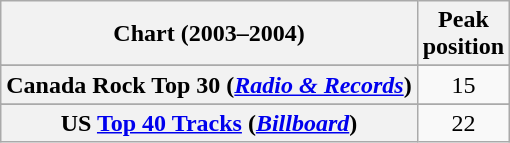<table class="wikitable sortable plainrowheaders" style="text-align:center">
<tr>
<th>Chart (2003–2004)</th>
<th>Peak<br>position</th>
</tr>
<tr>
</tr>
<tr>
<th scope="row">Canada Rock Top 30 (<em><a href='#'>Radio & Records</a></em>)</th>
<td>15</td>
</tr>
<tr>
</tr>
<tr>
</tr>
<tr>
</tr>
<tr>
</tr>
<tr>
</tr>
<tr>
</tr>
<tr>
</tr>
<tr>
</tr>
<tr>
</tr>
<tr>
</tr>
<tr>
</tr>
<tr>
</tr>
<tr>
</tr>
<tr>
</tr>
<tr>
<th scope="row">US <a href='#'>Top 40 Tracks</a> (<em><a href='#'>Billboard</a></em>)</th>
<td>22</td>
</tr>
</table>
